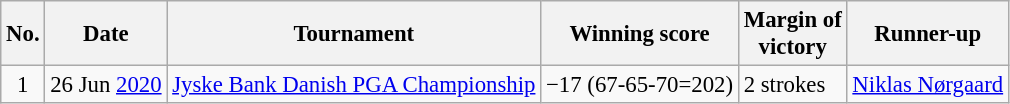<table class="wikitable" style="font-size:95%;">
<tr>
<th>No.</th>
<th>Date</th>
<th>Tournament</th>
<th>Winning score</th>
<th>Margin of<br>victory</th>
<th>Runner-up</th>
</tr>
<tr>
<td align=center>1</td>
<td align=right>26 Jun <a href='#'>2020</a></td>
<td><a href='#'>Jyske Bank Danish PGA Championship</a></td>
<td>−17 (67-65-70=202)</td>
<td>2 strokes</td>
<td> <a href='#'>Niklas Nørgaard</a></td>
</tr>
</table>
